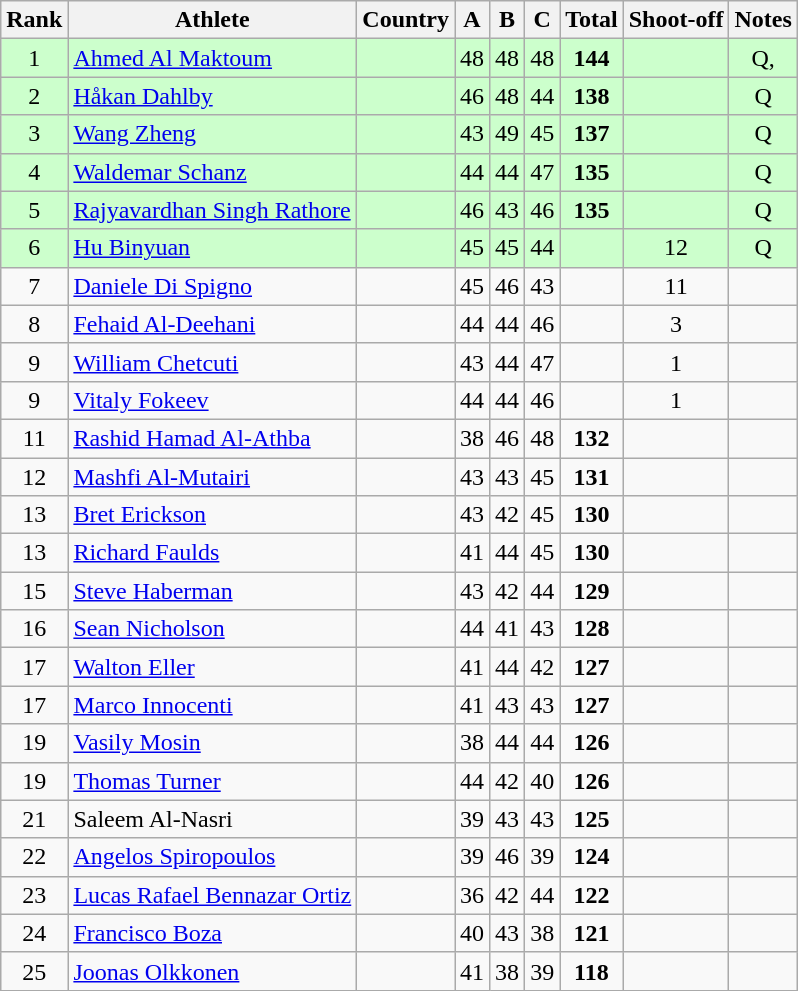<table class="wikitable sortable" style="text-align: center">
<tr>
<th>Rank</th>
<th>Athlete</th>
<th>Country</th>
<th>A</th>
<th>B</th>
<th>C</th>
<th>Total</th>
<th class="unsortable">Shoot-off</th>
<th class="unsortable">Notes</th>
</tr>
<tr bgcolor=#ccffcc>
<td>1</td>
<td align=left><a href='#'>Ahmed Al Maktoum</a></td>
<td align=left></td>
<td>48</td>
<td>48</td>
<td>48</td>
<td><strong>144</strong></td>
<td></td>
<td>Q, </td>
</tr>
<tr bgcolor=#ccffcc>
<td>2</td>
<td align=left><a href='#'>Håkan Dahlby</a></td>
<td align=left></td>
<td>46</td>
<td>48</td>
<td>44</td>
<td><strong>138</strong></td>
<td></td>
<td>Q</td>
</tr>
<tr bgcolor=#ccffcc>
<td>3</td>
<td align=left><a href='#'>Wang Zheng</a></td>
<td align=left></td>
<td>43</td>
<td>49</td>
<td>45</td>
<td><strong>137</strong></td>
<td></td>
<td>Q</td>
</tr>
<tr bgcolor=#ccffcc>
<td>4</td>
<td align=left><a href='#'>Waldemar Schanz</a></td>
<td align=left></td>
<td>44</td>
<td>44</td>
<td>47</td>
<td><strong>135</strong></td>
<td></td>
<td>Q</td>
</tr>
<tr bgcolor=#ccffcc>
<td>5</td>
<td align=left><a href='#'>Rajyavardhan Singh Rathore</a></td>
<td align=left></td>
<td>46</td>
<td>43</td>
<td>46</td>
<td><strong>135</strong></td>
<td></td>
<td>Q</td>
</tr>
<tr bgcolor=#ccffcc>
<td>6</td>
<td align=left><a href='#'>Hu Binyuan</a></td>
<td align=left></td>
<td>45</td>
<td>45</td>
<td>44</td>
<td></td>
<td>12</td>
<td>Q</td>
</tr>
<tr>
<td>7</td>
<td align=left><a href='#'>Daniele Di Spigno</a></td>
<td align=left></td>
<td>45</td>
<td>46</td>
<td>43</td>
<td></td>
<td>11</td>
<td></td>
</tr>
<tr>
<td>8</td>
<td align=left><a href='#'>Fehaid Al-Deehani</a></td>
<td align=left></td>
<td>44</td>
<td>44</td>
<td>46</td>
<td></td>
<td>3</td>
<td></td>
</tr>
<tr>
<td>9</td>
<td align=left><a href='#'>William Chetcuti</a></td>
<td align=left></td>
<td>43</td>
<td>44</td>
<td>47</td>
<td></td>
<td>1</td>
<td></td>
</tr>
<tr>
<td>9</td>
<td align=left><a href='#'>Vitaly Fokeev</a></td>
<td align=left></td>
<td>44</td>
<td>44</td>
<td>46</td>
<td></td>
<td>1</td>
<td></td>
</tr>
<tr>
<td>11</td>
<td align=left><a href='#'>Rashid Hamad Al-Athba</a></td>
<td align=left></td>
<td>38</td>
<td>46</td>
<td>48</td>
<td><strong>132</strong></td>
<td></td>
<td></td>
</tr>
<tr>
<td>12</td>
<td align=left><a href='#'>Mashfi Al-Mutairi</a></td>
<td align=left></td>
<td>43</td>
<td>43</td>
<td>45</td>
<td><strong>131</strong></td>
<td></td>
<td></td>
</tr>
<tr>
<td>13</td>
<td align=left><a href='#'>Bret Erickson</a></td>
<td align=left></td>
<td>43</td>
<td>42</td>
<td>45</td>
<td><strong>130</strong></td>
<td></td>
<td></td>
</tr>
<tr>
<td>13</td>
<td align=left><a href='#'>Richard Faulds</a></td>
<td align=left></td>
<td>41</td>
<td>44</td>
<td>45</td>
<td><strong>130</strong></td>
<td></td>
<td></td>
</tr>
<tr>
<td>15</td>
<td align=left><a href='#'>Steve Haberman</a></td>
<td align=left></td>
<td>43</td>
<td>42</td>
<td>44</td>
<td><strong>129</strong></td>
<td></td>
<td></td>
</tr>
<tr>
<td>16</td>
<td align=left><a href='#'>Sean Nicholson</a></td>
<td align=left></td>
<td>44</td>
<td>41</td>
<td>43</td>
<td><strong>128</strong></td>
<td></td>
<td></td>
</tr>
<tr>
<td>17</td>
<td align=left><a href='#'>Walton Eller</a></td>
<td align=left></td>
<td>41</td>
<td>44</td>
<td>42</td>
<td><strong>127</strong></td>
<td></td>
<td></td>
</tr>
<tr>
<td>17</td>
<td align=left><a href='#'>Marco Innocenti</a></td>
<td align=left></td>
<td>41</td>
<td>43</td>
<td>43</td>
<td><strong>127</strong></td>
<td></td>
<td></td>
</tr>
<tr>
<td>19</td>
<td align=left><a href='#'>Vasily Mosin</a></td>
<td align=left></td>
<td>38</td>
<td>44</td>
<td>44</td>
<td><strong>126</strong></td>
<td></td>
<td></td>
</tr>
<tr>
<td>19</td>
<td align=left><a href='#'>Thomas Turner</a></td>
<td align=left></td>
<td>44</td>
<td>42</td>
<td>40</td>
<td><strong>126</strong></td>
<td></td>
<td></td>
</tr>
<tr>
<td>21</td>
<td align=left>Saleem Al-Nasri</td>
<td align=left></td>
<td>39</td>
<td>43</td>
<td>43</td>
<td><strong>125</strong></td>
<td></td>
<td></td>
</tr>
<tr>
<td>22</td>
<td align=left><a href='#'>Angelos Spiropoulos</a></td>
<td align=left></td>
<td>39</td>
<td>46</td>
<td>39</td>
<td><strong>124</strong></td>
<td></td>
<td></td>
</tr>
<tr>
<td>23</td>
<td align=left><a href='#'>Lucas Rafael Bennazar Ortiz</a></td>
<td align=left></td>
<td>36</td>
<td>42</td>
<td>44</td>
<td><strong>122</strong></td>
<td></td>
<td></td>
</tr>
<tr>
<td>24</td>
<td align=left><a href='#'>Francisco Boza</a></td>
<td align=left></td>
<td>40</td>
<td>43</td>
<td>38</td>
<td><strong>121</strong></td>
<td></td>
<td></td>
</tr>
<tr>
<td>25</td>
<td align=left><a href='#'>Joonas Olkkonen</a></td>
<td align=left></td>
<td>41</td>
<td>38</td>
<td>39</td>
<td><strong>118</strong></td>
<td></td>
<td></td>
</tr>
</table>
